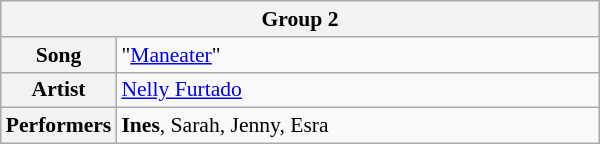<table class="wikitable" style="font-size: 90%" width=400px>
<tr>
<th colspan=2>Group 2</th>
</tr>
<tr>
<th width=10%>Song</th>
<td>"<a href='#'>Maneater</a>"</td>
</tr>
<tr>
<th width=10%>Artist</th>
<td><a href='#'>Nelly Furtado</a></td>
</tr>
<tr>
<th width=10%>Performers</th>
<td><strong>Ines</strong>, Sarah, Jenny, Esra</td>
</tr>
</table>
